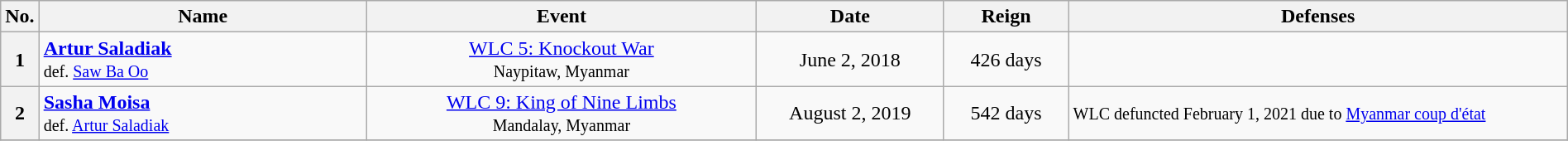<table class="wikitable" width=100%>
<tr>
<th width=1%>No.</th>
<th width=21%>Name</th>
<th width=25%>Event</th>
<th width=12%>Date</th>
<th width=8%>Reign</th>
<th width=32%>Defenses</th>
</tr>
<tr>
<th>1</th>
<td align=left> <strong><a href='#'>Artur Saladiak</a></strong><br><small>def. <a href='#'>Saw Ba Oo</a></small></td>
<td align=center><a href='#'>WLC 5: Knockout War</a><br><small>Naypitaw, Myanmar</small></td>
<td align=center>June 2, 2018</td>
<td align=center>426 days</td>
<td></td>
</tr>
<tr>
<th>2</th>
<td align=left> <strong><a href='#'>Sasha Moisa</a></strong><br><small>def. <a href='#'>Artur Saladiak</a></small></td>
<td align=center><a href='#'>WLC 9: King of Nine Limbs</a><br><small>Mandalay, Myanmar</small></td>
<td align=center>August 2, 2019</td>
<td align=center>542 days</td>
<td><small>WLC defuncted February 1, 2021 due to <a href='#'>Myanmar coup d'état</a></small></td>
</tr>
<tr>
</tr>
</table>
